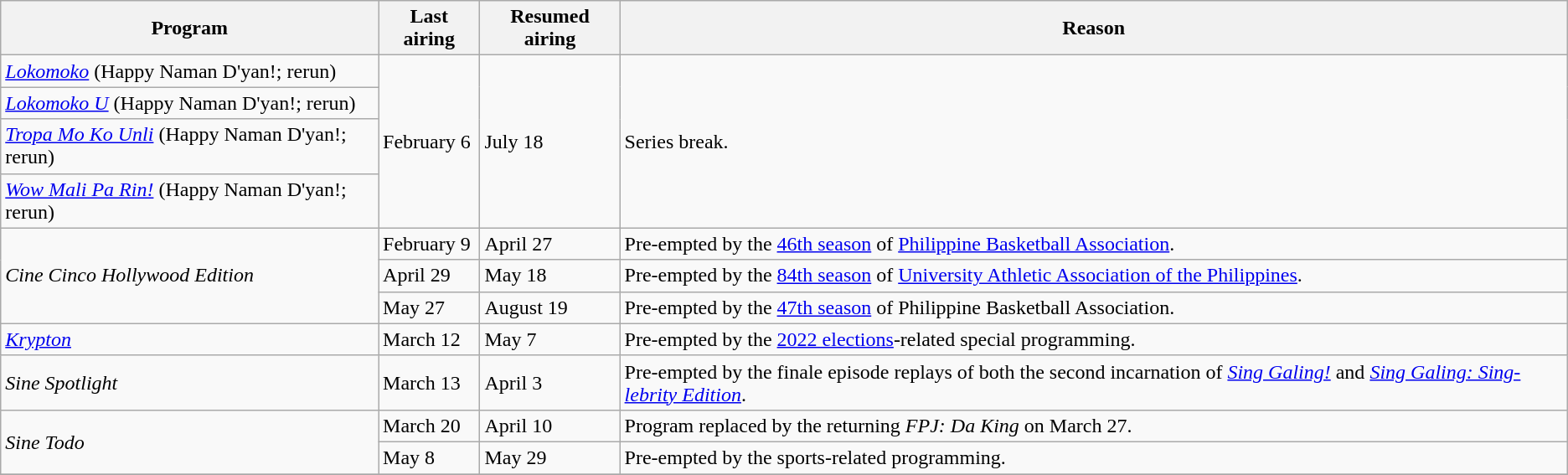<table class="wikitable">
<tr>
<th>Program</th>
<th>Last airing</th>
<th>Resumed airing</th>
<th>Reason</th>
</tr>
<tr>
<td><em><a href='#'>Lokomoko</a></em> (Happy Naman D'yan!; rerun)</td>
<td rowspan="4">February 6</td>
<td rowspan="4">July 18</td>
<td rowspan="4">Series break.</td>
</tr>
<tr>
<td><em><a href='#'>Lokomoko U</a></em> (Happy Naman D'yan!; rerun)</td>
</tr>
<tr>
<td><em><a href='#'>Tropa Mo Ko Unli</a></em> (Happy Naman D'yan!; rerun)</td>
</tr>
<tr>
<td><em><a href='#'>Wow Mali Pa Rin!</a></em> (Happy Naman D'yan!; rerun)</td>
</tr>
<tr>
<td rowspan="3"><em>Cine Cinco Hollywood Edition</em></td>
<td>February 9</td>
<td>April 27</td>
<td>Pre-empted by the <a href='#'>46th season</a> of <a href='#'>Philippine Basketball Association</a>.</td>
</tr>
<tr>
<td>April 29</td>
<td>May 18</td>
<td>Pre-empted by the <a href='#'>84th season</a> of <a href='#'>University Athletic Association of the Philippines</a>.</td>
</tr>
<tr>
<td>May 27</td>
<td>August 19</td>
<td>Pre-empted by the <a href='#'>47th season</a> of Philippine Basketball Association.</td>
</tr>
<tr>
<td><em><a href='#'>Krypton</a></em></td>
<td>March 12</td>
<td>May 7</td>
<td>Pre-empted by the <a href='#'>2022 elections</a>-related special programming.</td>
</tr>
<tr>
<td><em>Sine Spotlight</em></td>
<td>March 13</td>
<td>April 3</td>
<td>Pre-empted by the finale episode replays of both the second incarnation of <em><a href='#'>Sing Galing!</a></em> and <em><a href='#'>Sing Galing: Sing-lebrity Edition</a></em>.</td>
</tr>
<tr>
<td rowspan="2"><em>Sine Todo</em></td>
<td>March 20</td>
<td>April 10</td>
<td>Program replaced by the returning <em>FPJ: Da King</em> on March 27.</td>
</tr>
<tr>
<td>May 8</td>
<td>May 29</td>
<td>Pre-empted by the sports-related programming.</td>
</tr>
<tr>
</tr>
</table>
